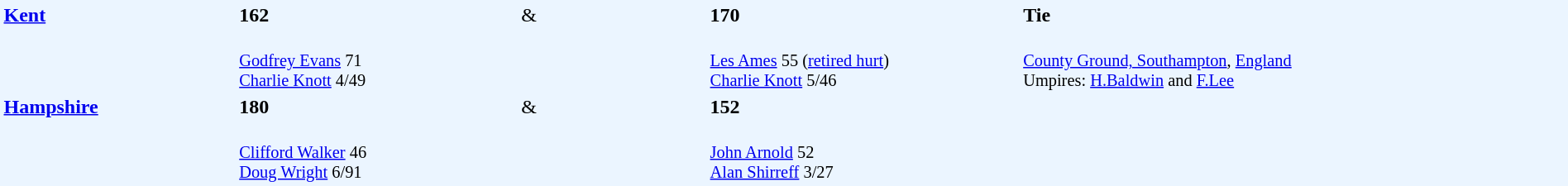<table width="100%" style="background: #EBF5FF">
<tr>
<td width="15%" valign="top" rowspan="2"><strong><a href='#'>Kent</a></strong></td>
<td width="18%"><strong>162</strong></td>
<td width="12%">&</td>
<td width="20%"><strong>170</strong></td>
<td width="35%"><strong>Tie</strong></td>
</tr>
<tr>
<td style="font-size: 85%;" valign="top"><br><a href='#'>Godfrey Evans</a> 71<br>
<a href='#'>Charlie Knott</a> 4/49</td>
<td></td>
<td style="font-size: 85%;"><br><a href='#'>Les Ames</a> 55 (<a href='#'>retired hurt</a>)<br>
<a href='#'>Charlie Knott</a> 5/46</td>
<td valign="top" style="font-size: 85%;" rowspan="3"><br><a href='#'>County Ground, Southampton</a>, <a href='#'>England</a><br>
Umpires: <a href='#'>H.Baldwin</a> and <a href='#'>F.Lee</a></td>
</tr>
<tr>
<td valign="top" rowspan="2"><strong><a href='#'>Hampshire</a></strong></td>
<td><strong>180</strong></td>
<td>&</td>
<td><strong>152</strong></td>
</tr>
<tr>
<td style="font-size: 85%;"><br><a href='#'>Clifford Walker</a> 46<br>
<a href='#'>Doug Wright</a> 6/91</td>
<td></td>
<td valign="top" style="font-size: 85%;"><br><a href='#'>John Arnold</a> 52<br>
<a href='#'>Alan Shirreff</a> 3/27</td>
</tr>
</table>
